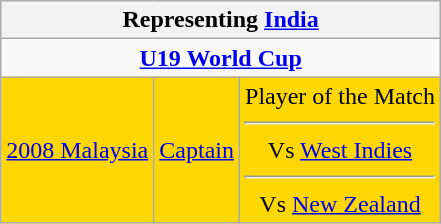<table class="wikitable" style="text-align:center;">
<tr>
<th colspan=3>Representing  <a href='#'>India</a></th>
</tr>
<tr>
<td colspan=3><strong><a href='#'>U19 World Cup</a></strong></td>
</tr>
<tr bgcolor=gold>
<td> <a href='#'>2008 Malaysia</a></td>
<td><a href='#'>Captain</a></td>
<td>Player of the Match<hr>Vs <a href='#'>West Indies</a><hr>Vs <a href='#'>New Zealand</a></td>
</tr>
</table>
